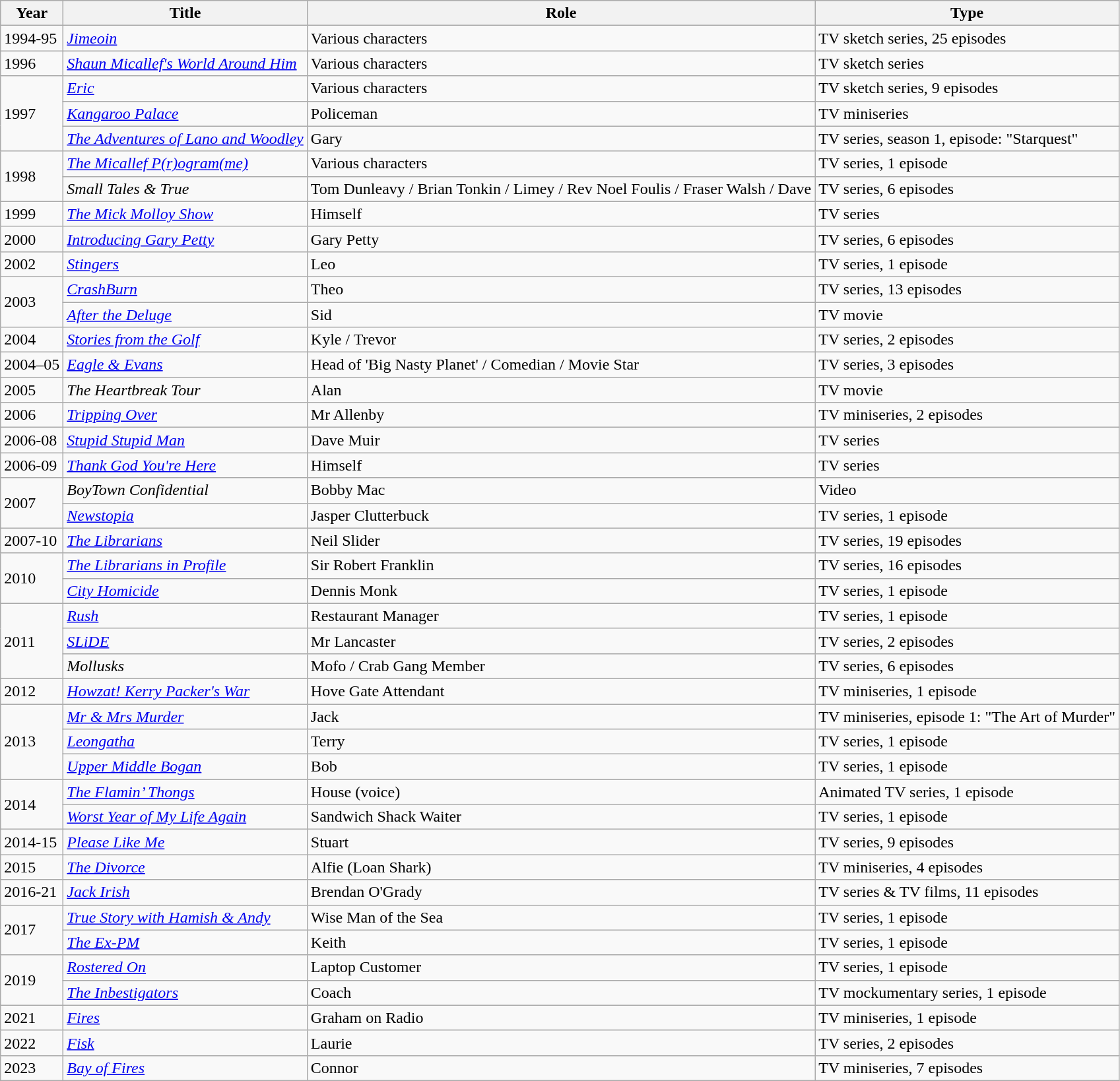<table class="wikitable">
<tr>
<th>Year</th>
<th>Title</th>
<th>Role</th>
<th>Type</th>
</tr>
<tr>
<td>1994-95</td>
<td><em><a href='#'>Jimeoin</a></em></td>
<td>Various characters</td>
<td>TV sketch series, 25 episodes</td>
</tr>
<tr>
<td>1996</td>
<td><em><a href='#'>Shaun Micallef's World Around Him</a></em></td>
<td>Various characters</td>
<td>TV sketch series</td>
</tr>
<tr>
<td rowspan="3">1997</td>
<td><em><a href='#'>Eric</a></em></td>
<td>Various characters</td>
<td>TV sketch series, 9 episodes</td>
</tr>
<tr>
<td><em><a href='#'>Kangaroo Palace</a></em></td>
<td>Policeman</td>
<td>TV miniseries</td>
</tr>
<tr>
<td><em><a href='#'>The Adventures of Lano and Woodley</a></em></td>
<td>Gary</td>
<td>TV series, season 1, episode: "Starquest"</td>
</tr>
<tr>
<td rowspan="2">1998</td>
<td><em><a href='#'>The Micallef P(r)ogram(me)</a></em></td>
<td>Various characters</td>
<td>TV series, 1 episode</td>
</tr>
<tr>
<td><em>Small Tales & True</em></td>
<td>Tom Dunleavy / Brian Tonkin / Limey / Rev Noel Foulis / Fraser Walsh / Dave</td>
<td>TV series, 6 episodes</td>
</tr>
<tr>
<td>1999</td>
<td><em><a href='#'>The Mick Molloy Show</a></em></td>
<td>Himself</td>
<td>TV series</td>
</tr>
<tr>
<td>2000</td>
<td><em><a href='#'>Introducing Gary Petty</a></em></td>
<td>Gary Petty</td>
<td>TV series, 6 episodes</td>
</tr>
<tr>
<td>2002</td>
<td><em><a href='#'>Stingers</a></em></td>
<td>Leo</td>
<td>TV series, 1 episode</td>
</tr>
<tr>
<td rowspan="2">2003</td>
<td><em><a href='#'>CrashBurn</a></em></td>
<td>Theo</td>
<td>TV series, 13 episodes</td>
</tr>
<tr>
<td><em><a href='#'>After the Deluge</a></em></td>
<td>Sid</td>
<td>TV movie</td>
</tr>
<tr>
<td>2004</td>
<td><em><a href='#'>Stories from the Golf</a></em></td>
<td>Kyle / Trevor</td>
<td>TV series, 2 episodes</td>
</tr>
<tr>
<td>2004–05</td>
<td><em><a href='#'>Eagle & Evans</a></em></td>
<td>Head of 'Big Nasty Planet' / Comedian / Movie Star</td>
<td>TV series, 3 episodes</td>
</tr>
<tr>
<td>2005</td>
<td><em>The Heartbreak Tour</em></td>
<td>Alan</td>
<td>TV movie</td>
</tr>
<tr>
<td>2006</td>
<td><em><a href='#'>Tripping Over</a></em></td>
<td>Mr Allenby</td>
<td>TV miniseries, 2 episodes</td>
</tr>
<tr>
<td>2006-08</td>
<td><em><a href='#'>Stupid Stupid Man</a></em></td>
<td>Dave Muir</td>
<td>TV series</td>
</tr>
<tr>
<td>2006-09</td>
<td><em><a href='#'>Thank God You're Here</a></em></td>
<td>Himself</td>
<td>TV series</td>
</tr>
<tr>
<td rowspan="2">2007</td>
<td><em>BoyTown Confidential</em></td>
<td>Bobby Mac</td>
<td>Video</td>
</tr>
<tr>
<td><em><a href='#'>Newstopia</a></em></td>
<td>Jasper Clutterbuck</td>
<td>TV series, 1 episode</td>
</tr>
<tr>
<td>2007-10</td>
<td><em><a href='#'>The Librarians</a></em></td>
<td>Neil Slider</td>
<td>TV series, 19 episodes</td>
</tr>
<tr>
<td rowspan="2">2010</td>
<td><em><a href='#'>The Librarians in Profile</a></em></td>
<td>Sir Robert Franklin</td>
<td>TV series, 16 episodes</td>
</tr>
<tr>
<td><em><a href='#'>City Homicide</a></em></td>
<td>Dennis Monk</td>
<td>TV series, 1 episode</td>
</tr>
<tr>
<td rowspan="3">2011</td>
<td><em><a href='#'>Rush</a></em></td>
<td>Restaurant Manager</td>
<td>TV series, 1 episode</td>
</tr>
<tr>
<td><em><a href='#'>SLiDE</a></em></td>
<td>Mr Lancaster</td>
<td>TV series, 2 episodes</td>
</tr>
<tr>
<td><em>Mollusks</em></td>
<td>Mofo / Crab Gang Member</td>
<td>TV series, 6 episodes</td>
</tr>
<tr>
<td>2012</td>
<td><em><a href='#'>Howzat! Kerry Packer's War</a></em></td>
<td>Hove Gate Attendant</td>
<td>TV miniseries, 1 episode</td>
</tr>
<tr>
<td rowspan="3">2013</td>
<td><em><a href='#'>Mr & Mrs Murder</a></em></td>
<td>Jack</td>
<td>TV miniseries, episode 1: "The Art of Murder"</td>
</tr>
<tr>
<td><em><a href='#'>Leongatha</a></em></td>
<td>Terry</td>
<td>TV series, 1 episode</td>
</tr>
<tr>
<td><em><a href='#'>Upper Middle Bogan</a></em></td>
<td>Bob</td>
<td>TV series, 1 episode</td>
</tr>
<tr>
<td rowspan="2">2014</td>
<td><em><a href='#'>The Flamin’ Thongs</a></em></td>
<td>House (voice)</td>
<td>Animated TV series, 1 episode</td>
</tr>
<tr>
<td><em><a href='#'>Worst Year of My Life Again</a></em></td>
<td>Sandwich Shack Waiter</td>
<td>TV series, 1 episode</td>
</tr>
<tr>
<td>2014-15</td>
<td><em><a href='#'>Please Like Me</a></em></td>
<td>Stuart</td>
<td>TV series, 9 episodes</td>
</tr>
<tr>
<td>2015</td>
<td><em><a href='#'>The Divorce</a></em></td>
<td>Alfie (Loan Shark)</td>
<td>TV miniseries, 4 episodes</td>
</tr>
<tr>
<td>2016-21</td>
<td><em><a href='#'>Jack Irish</a></em></td>
<td>Brendan O'Grady</td>
<td>TV series & TV films, 11 episodes</td>
</tr>
<tr>
<td rowspan="2">2017</td>
<td><em><a href='#'>True Story with Hamish & Andy</a></em></td>
<td>Wise Man of the Sea</td>
<td>TV series, 1 episode</td>
</tr>
<tr>
<td><em><a href='#'>The Ex-PM</a></em></td>
<td>Keith</td>
<td>TV series, 1 episode</td>
</tr>
<tr>
<td rowspan="2">2019</td>
<td><em><a href='#'>Rostered On</a></em></td>
<td>Laptop Customer</td>
<td>TV series, 1 episode</td>
</tr>
<tr>
<td><em><a href='#'>The Inbestigators</a></em></td>
<td>Coach</td>
<td>TV mockumentary series, 1 episode</td>
</tr>
<tr>
<td>2021</td>
<td><em><a href='#'>Fires</a></em></td>
<td>Graham on Radio</td>
<td>TV miniseries, 1 episode</td>
</tr>
<tr>
<td>2022</td>
<td><em><a href='#'>Fisk</a></em></td>
<td>Laurie</td>
<td>TV series, 2 episodes</td>
</tr>
<tr>
<td>2023</td>
<td><em><a href='#'>Bay of Fires</a></em></td>
<td>Connor</td>
<td>TV miniseries, 7 episodes</td>
</tr>
</table>
